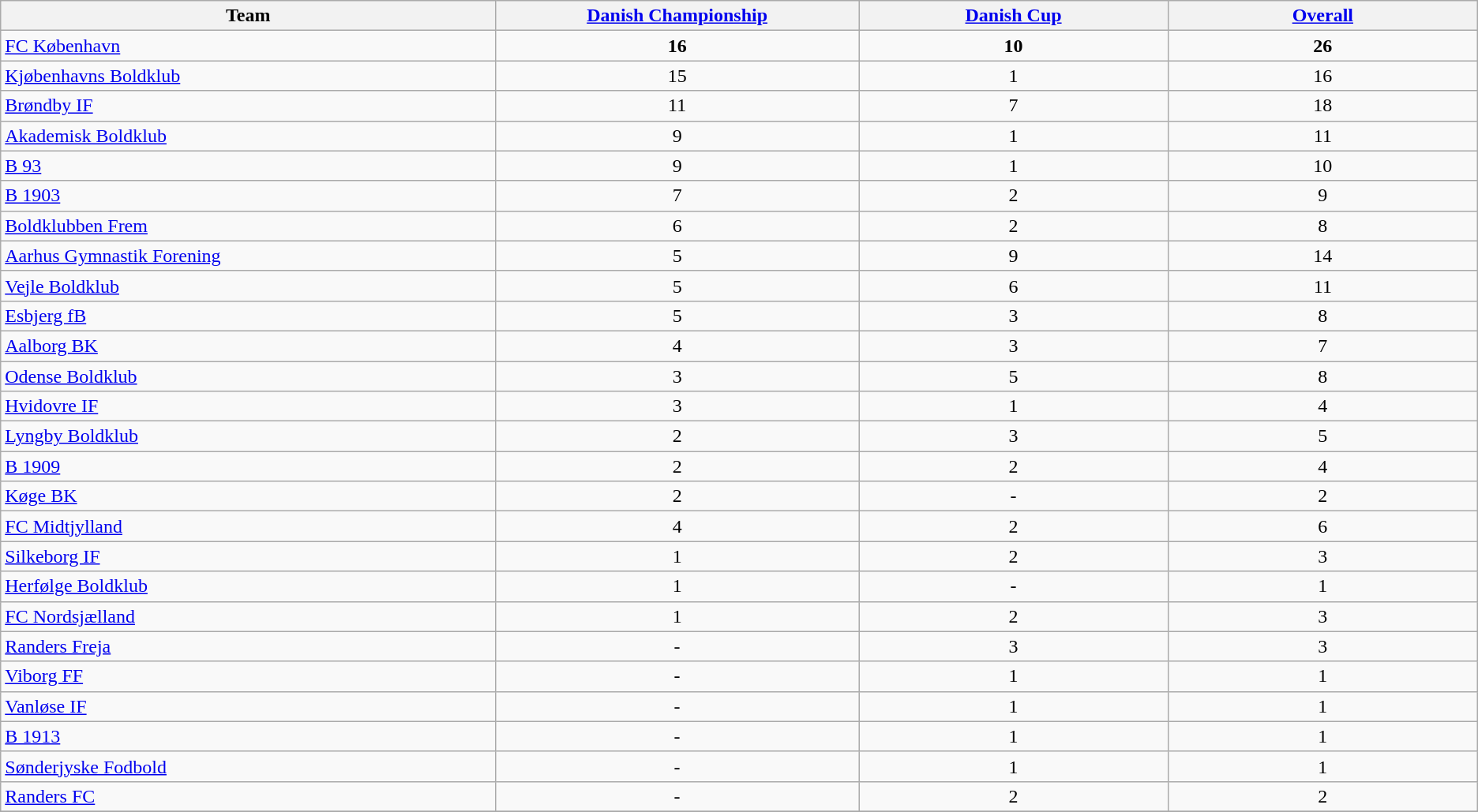<table class="wikitable sortable">
<tr>
<th width=8% class="sortable">Team</th>
<th width=5% class="sortable"><a href='#'>Danish Championship</a></th>
<th width=5% class="sortable"><a href='#'>Danish Cup</a></th>
<th width=5% class="sortable"><a href='#'>Overall</a></th>
</tr>
<tr>
<td><a href='#'>FC København</a></td>
<td align=center><strong>16</strong></td>
<td align=center><strong>10</strong></td>
<td align=center><strong>26</strong></td>
</tr>
<tr>
<td><a href='#'>Kjøbenhavns Boldklub</a></td>
<td align=center>15</td>
<td align=center>1</td>
<td align=center>16</td>
</tr>
<tr>
<td><a href='#'>Brøndby IF</a></td>
<td align=center>11</td>
<td align=center>7</td>
<td align=center>18</td>
</tr>
<tr>
<td><a href='#'>Akademisk Boldklub</a></td>
<td align=center>9</td>
<td align=center>1</td>
<td align=center>11</td>
</tr>
<tr>
<td><a href='#'>B 93</a></td>
<td align=center>9</td>
<td align=center>1</td>
<td align=center>10</td>
</tr>
<tr>
<td><a href='#'>B 1903</a></td>
<td align=center>7</td>
<td align=center>2</td>
<td align=center>9</td>
</tr>
<tr>
<td><a href='#'>Boldklubben Frem</a></td>
<td align=center>6</td>
<td align=center>2</td>
<td align=center>8</td>
</tr>
<tr>
<td><a href='#'>Aarhus Gymnastik Forening</a></td>
<td align=center>5</td>
<td align=center>9</td>
<td align=center>14</td>
</tr>
<tr>
<td><a href='#'>Vejle Boldklub</a></td>
<td align=center>5</td>
<td align=center>6</td>
<td align=center>11</td>
</tr>
<tr>
<td><a href='#'>Esbjerg fB</a></td>
<td align=center>5</td>
<td align=center>3</td>
<td align=center>8</td>
</tr>
<tr>
<td><a href='#'>Aalborg BK</a></td>
<td align=center>4</td>
<td align=center>3</td>
<td align=center>7</td>
</tr>
<tr>
<td><a href='#'>Odense Boldklub</a></td>
<td align=center>3</td>
<td align=center>5</td>
<td align=center>8</td>
</tr>
<tr>
<td><a href='#'>Hvidovre IF</a></td>
<td align=center>3</td>
<td align=center>1</td>
<td align=center>4</td>
</tr>
<tr>
<td><a href='#'>Lyngby Boldklub</a></td>
<td align=center>2</td>
<td align=center>3</td>
<td align=center>5</td>
</tr>
<tr>
<td><a href='#'>B 1909</a></td>
<td align=center>2</td>
<td align=center>2</td>
<td align=center>4</td>
</tr>
<tr>
<td><a href='#'>Køge BK</a></td>
<td align=center>2</td>
<td align=center>-</td>
<td align=center>2</td>
</tr>
<tr>
<td><a href='#'>FC Midtjylland</a></td>
<td align=center>4</td>
<td align=center>2</td>
<td align=center>6</td>
</tr>
<tr>
<td><a href='#'>Silkeborg IF</a></td>
<td align=center>1</td>
<td align=center>2</td>
<td align=center>3</td>
</tr>
<tr>
<td><a href='#'>Herfølge Boldklub</a></td>
<td align=center>1</td>
<td align=center>-</td>
<td align=center>1</td>
</tr>
<tr>
<td><a href='#'>FC Nordsjælland</a></td>
<td align=center>1</td>
<td align=center>2</td>
<td align=center>3</td>
</tr>
<tr>
<td><a href='#'>Randers Freja</a></td>
<td align=center>-</td>
<td align=center>3</td>
<td align=center>3</td>
</tr>
<tr>
<td><a href='#'>Viborg FF</a></td>
<td align=center>-</td>
<td align=center>1</td>
<td align=center>1</td>
</tr>
<tr>
<td><a href='#'>Vanløse IF</a></td>
<td align=center>-</td>
<td align=center>1</td>
<td align=center>1</td>
</tr>
<tr>
<td><a href='#'>B 1913</a></td>
<td align=center>-</td>
<td align=center>1</td>
<td align=center>1</td>
</tr>
<tr>
<td><a href='#'>Sønderjyske Fodbold</a></td>
<td align=center>-</td>
<td align=center>1</td>
<td align=center>1</td>
</tr>
<tr>
<td><a href='#'>Randers FC</a></td>
<td align=center>-</td>
<td align=center>2</td>
<td align=center>2</td>
</tr>
<tr>
</tr>
</table>
